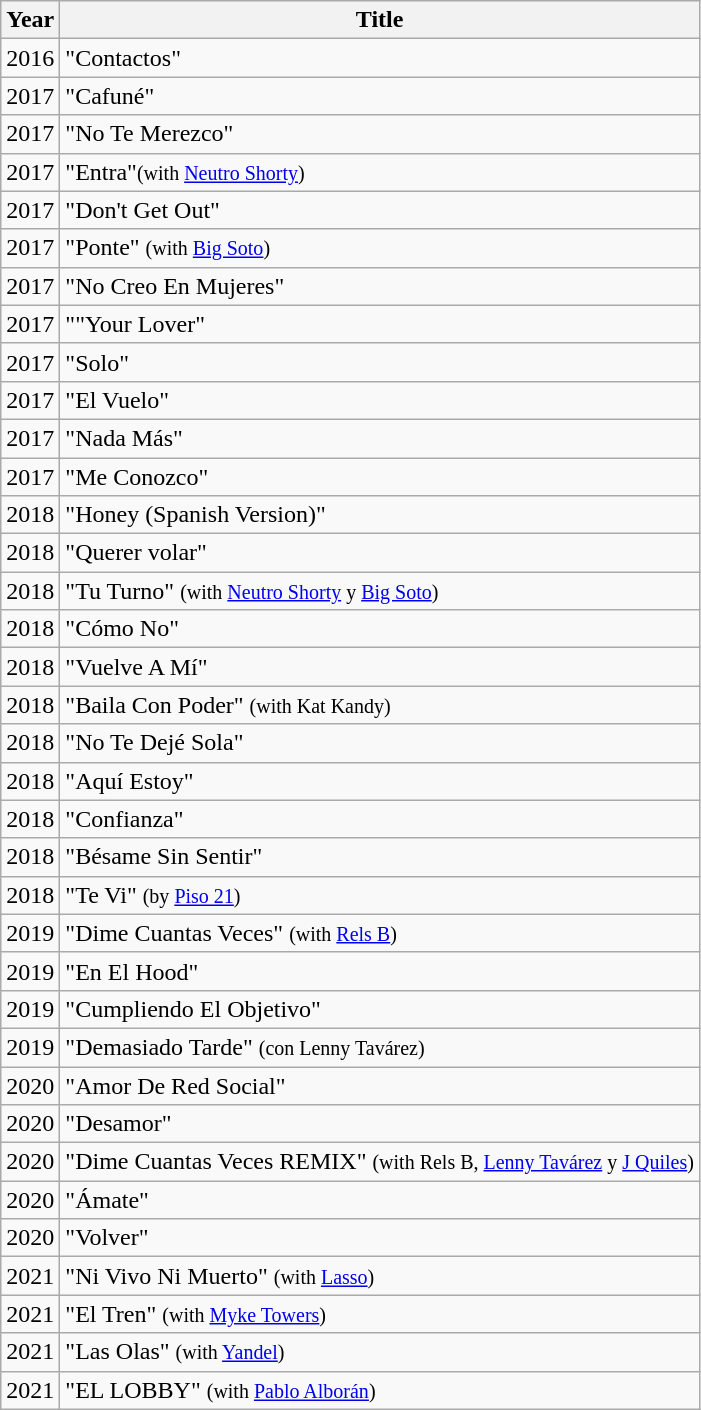<table class="wikitable" style="margin-bottom: 10px;">
<tr>
<th>Year</th>
<th>Title</th>
</tr>
<tr>
<td>2016</td>
<td>"Contactos"</td>
</tr>
<tr>
<td>2017</td>
<td>"Cafuné"</td>
</tr>
<tr>
<td>2017</td>
<td>"No Te Merezco"</td>
</tr>
<tr>
<td>2017</td>
<td>"Entra"<small>(with <a href='#'>Neutro Shorty</a>)</small></td>
</tr>
<tr>
<td>2017</td>
<td>"Don't Get Out"</td>
</tr>
<tr>
<td>2017</td>
<td>"Ponte" <small>(with <a href='#'>Big Soto</a>)</small></td>
</tr>
<tr>
<td>2017</td>
<td>"No Creo En Mujeres"</td>
</tr>
<tr>
<td>2017</td>
<td>""Your Lover"</td>
</tr>
<tr>
<td>2017</td>
<td>"Solo"</td>
</tr>
<tr>
<td>2017</td>
<td>"El Vuelo"</td>
</tr>
<tr>
<td>2017</td>
<td>"Nada Más"</td>
</tr>
<tr>
<td>2017</td>
<td>"Me Conozco"</td>
</tr>
<tr>
<td>2018</td>
<td>"Honey (Spanish Version)"</td>
</tr>
<tr>
<td>2018</td>
<td>"Querer volar"</td>
</tr>
<tr>
<td>2018</td>
<td>"Tu Turno" <small>(with <a href='#'>Neutro Shorty</a> y <a href='#'>Big Soto</a>)</small></td>
</tr>
<tr>
<td>2018</td>
<td>"Cómo No"</td>
</tr>
<tr>
<td>2018</td>
<td>"Vuelve A Mí"</td>
</tr>
<tr>
<td>2018</td>
<td>"Baila Con Poder" <small>(with Kat Kandy)</small></td>
</tr>
<tr>
<td>2018</td>
<td>"No Te Dejé Sola"</td>
</tr>
<tr>
<td>2018</td>
<td>"Aquí Estoy"</td>
</tr>
<tr>
<td>2018</td>
<td>"Confianza"</td>
</tr>
<tr>
<td>2018</td>
<td>"Bésame Sin Sentir"</td>
</tr>
<tr>
<td>2018</td>
<td>"Te Vi" <small>(by <a href='#'>Piso 21</a>)</small></td>
</tr>
<tr>
<td>2019</td>
<td>"Dime Cuantas Veces" <small>(with <a href='#'>Rels B</a>)</small></td>
</tr>
<tr>
<td>2019</td>
<td>"En El Hood"</td>
</tr>
<tr>
<td>2019</td>
<td>"Cumpliendo El Objetivo"</td>
</tr>
<tr>
<td>2019</td>
<td>"Demasiado Tarde" <small>(con Lenny Tavárez)</small></td>
</tr>
<tr>
<td>2020</td>
<td>"Amor De Red Social"</td>
</tr>
<tr>
<td>2020</td>
<td>"Desamor"</td>
</tr>
<tr>
<td>2020</td>
<td>"Dime Cuantas Veces REMIX" <small>(with Rels B, <a href='#'>Lenny Tavárez</a> y <a href='#'>J Quiles</a>)</small></td>
</tr>
<tr>
<td>2020</td>
<td>"Ámate"</td>
</tr>
<tr>
<td>2020</td>
<td>"Volver"</td>
</tr>
<tr>
<td>2021</td>
<td>"Ni Vivo Ni Muerto" <small>(with <a href='#'>Lasso</a>)</small></td>
</tr>
<tr>
<td>2021</td>
<td>"El Tren" <small>(with <a href='#'>Myke Towers</a>)</small></td>
</tr>
<tr>
<td>2021</td>
<td>"Las Olas" <small>(with <a href='#'>Yandel</a>)</small></td>
</tr>
<tr>
<td>2021</td>
<td>"EL LOBBY" <small>(with <a href='#'>Pablo Alborán</a>)</small></td>
</tr>
</table>
